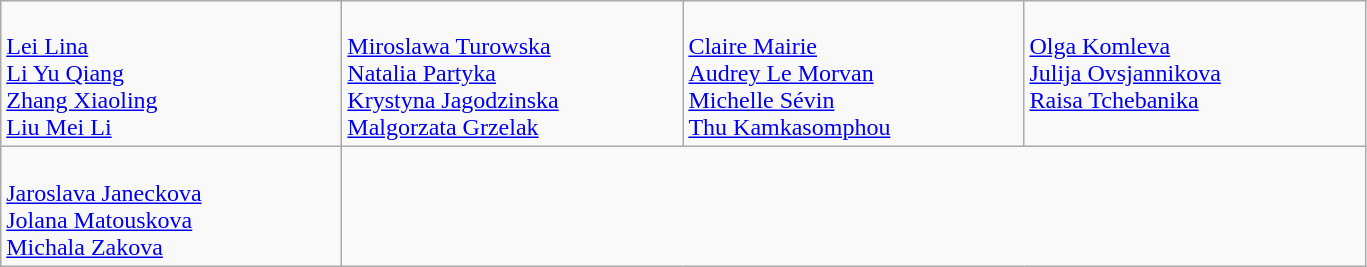<table class="wikitable">
<tr>
<td style="vertical-align:top; width:220px"><br><a href='#'>Lei Lina</a><br><a href='#'>Li Yu Qiang</a><br><a href='#'>Zhang Xiaoling</a><br><a href='#'>Liu Mei Li</a></td>
<td style="vertical-align:top; width:220px"><br><a href='#'>Miroslawa Turowska</a><br><a href='#'>Natalia Partyka</a><br><a href='#'>Krystyna Jagodzinska</a><br><a href='#'>Malgorzata Grzelak</a></td>
<td style="vertical-align:top; width:220px"><br><a href='#'>Claire Mairie</a><br><a href='#'>Audrey Le Morvan</a><br><a href='#'>Michelle Sévin</a><br><a href='#'>Thu Kamkasomphou</a></td>
<td style="vertical-align:top; width:220px"><br><a href='#'>Olga Komleva</a><br><a href='#'>Julija Ovsjannikova</a><br><a href='#'>Raisa Tchebanika</a></td>
</tr>
<tr>
<td style="vertical-align:top; width:220px"><br><a href='#'>Jaroslava Janeckova</a><br><a href='#'>Jolana Matouskova</a><br><a href='#'>Michala Zakova</a></td>
</tr>
</table>
